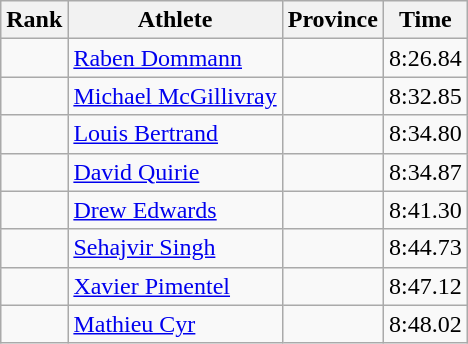<table class="wikitable sortable" style="text-align:center">
<tr>
<th>Rank</th>
<th>Athlete</th>
<th>Province</th>
<th>Time</th>
</tr>
<tr>
<td></td>
<td align=left><a href='#'>Raben Dommann</a></td>
<td style="text-align:left;"></td>
<td>8:26.84</td>
</tr>
<tr>
<td></td>
<td align=left><a href='#'>Michael McGillivray</a></td>
<td style="text-align:left;"></td>
<td>8:32.85</td>
</tr>
<tr>
<td></td>
<td align=left><a href='#'>Louis Bertrand</a></td>
<td style="text-align:left;"></td>
<td>8:34.80</td>
</tr>
<tr>
<td></td>
<td align=left><a href='#'>David Quirie</a></td>
<td style="text-align:left;"></td>
<td>8:34.87</td>
</tr>
<tr>
<td></td>
<td align=left><a href='#'>Drew Edwards</a></td>
<td style="text-align:left;"></td>
<td>8:41.30</td>
</tr>
<tr>
<td></td>
<td align=left><a href='#'>Sehajvir Singh</a></td>
<td style="text-align:left;"></td>
<td>8:44.73</td>
</tr>
<tr>
<td></td>
<td align=left><a href='#'>Xavier Pimentel</a></td>
<td style="text-align:left;"></td>
<td>8:47.12</td>
</tr>
<tr>
<td></td>
<td align=left><a href='#'>Mathieu Cyr</a></td>
<td style="text-align:left;"></td>
<td>8:48.02</td>
</tr>
</table>
